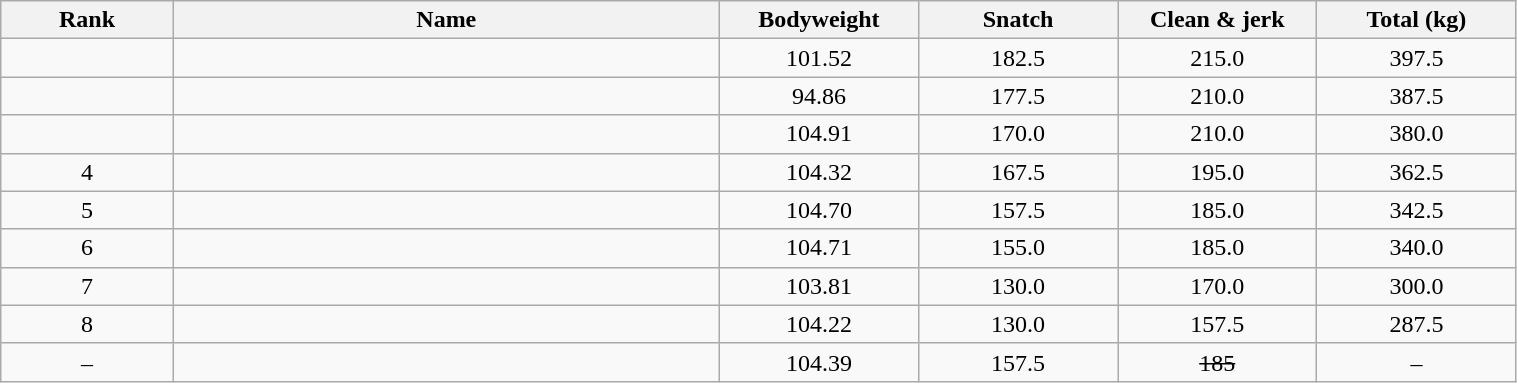<table class="wikitable" style="text-align:center; font-size:100%;" width="80%">
<tr>
<th style="width:6em;">Rank</th>
<th style="width:20em;">Name</th>
<th style="width:7em;">Bodyweight</th>
<th style="width:7em;">Snatch</th>
<th style="width:7em;">Clean & jerk</th>
<th style="width:7em;">Total (kg)</th>
</tr>
<tr>
<td></td>
<td align=left></td>
<td>101.52</td>
<td>182.5</td>
<td>215.0</td>
<td>397.5</td>
</tr>
<tr>
<td></td>
<td align=left></td>
<td>94.86</td>
<td>177.5</td>
<td>210.0</td>
<td>387.5</td>
</tr>
<tr>
<td></td>
<td align=left></td>
<td>104.91</td>
<td>170.0</td>
<td>210.0</td>
<td>380.0</td>
</tr>
<tr>
<td>4</td>
<td align=left></td>
<td>104.32</td>
<td>167.5</td>
<td>195.0</td>
<td>362.5</td>
</tr>
<tr>
<td>5</td>
<td align=left></td>
<td>104.70</td>
<td>157.5</td>
<td>185.0</td>
<td>342.5</td>
</tr>
<tr>
<td>6</td>
<td align=left></td>
<td>104.71</td>
<td>155.0</td>
<td>185.0</td>
<td>340.0</td>
</tr>
<tr>
<td>7</td>
<td align=left></td>
<td>103.81</td>
<td>130.0</td>
<td>170.0</td>
<td>300.0</td>
</tr>
<tr>
<td>8</td>
<td align=left></td>
<td>104.22</td>
<td>130.0</td>
<td>157.5</td>
<td>287.5</td>
</tr>
<tr>
<td>–</td>
<td align=left></td>
<td>104.39</td>
<td>157.5</td>
<td><s>185</s></td>
<td>–</td>
</tr>
</table>
